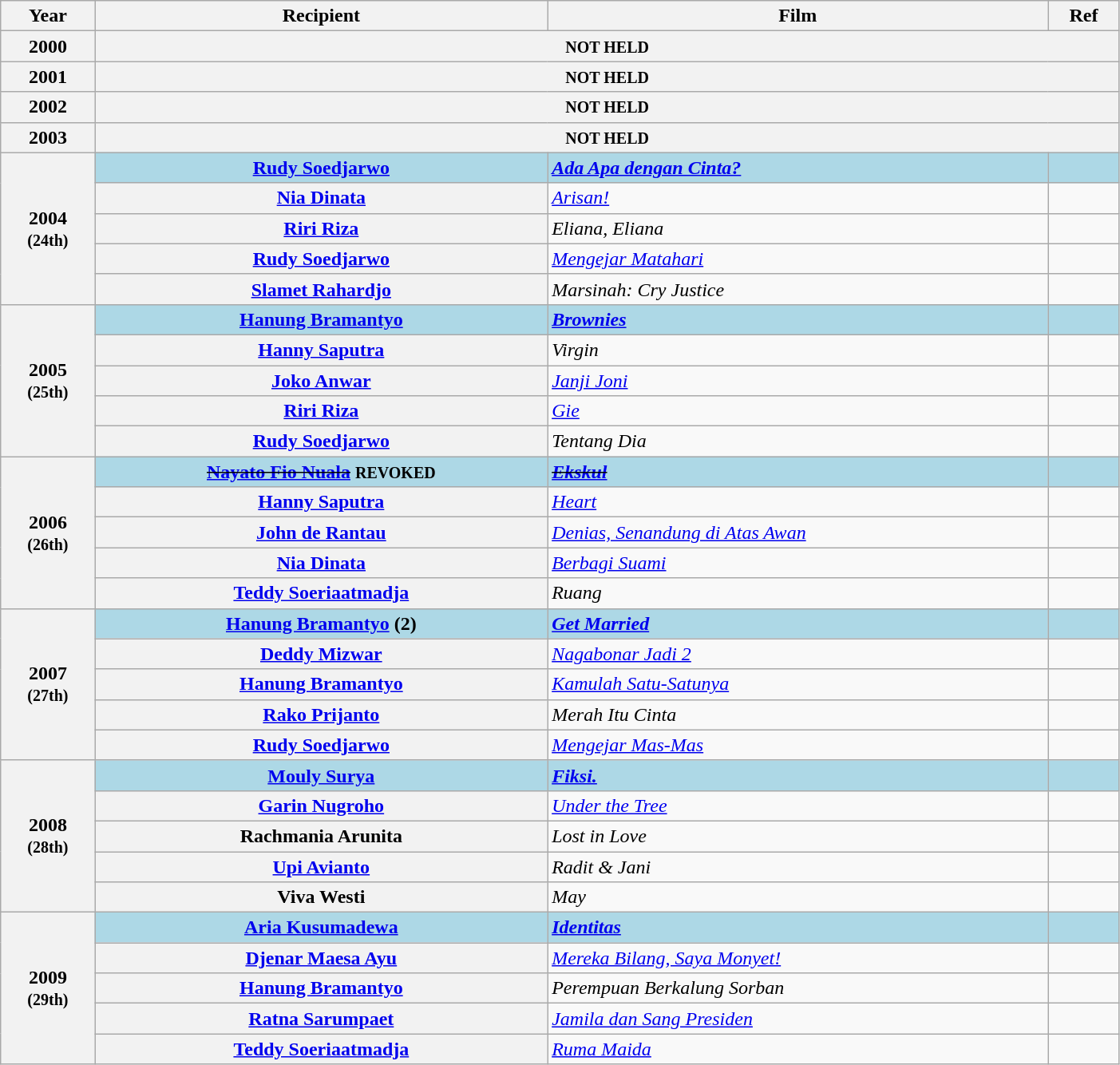<table class="wikitable plainrowheaders sortable" style="width: 74%">
<tr>
<th scope="col">Year</th>
<th scope="col">Recipient</th>
<th scope="col">Film</th>
<th scope="col" class="unsortable">Ref</th>
</tr>
<tr>
<th scope="row" style="text-align:center;">2000</th>
<th colspan="3" scope="row"><small>NOT HELD</small></th>
</tr>
<tr>
<th scope="row" style="text-align:center;">2001</th>
<th colspan="3" scope="row"><small>NOT HELD</small></th>
</tr>
<tr>
<th scope="row" style="text-align:center;">2002</th>
<th colspan="3" scope="row"><small>NOT HELD</small></th>
</tr>
<tr>
<th scope="row" style="text-align:center;">2003</th>
<th colspan="3" scope="row"><small>NOT HELD</small></th>
</tr>
<tr>
<th scope="row" rowspan="5" style="text-align:center;"><strong>2004</strong><br><small>(24th)</small></th>
<th scope="row" style="background:lightblue;"><strong><a href='#'>Rudy Soedjarwo</a></strong></th>
<td style="background:lightblue;"><strong><em><a href='#'>Ada Apa dengan Cinta?</a></em></strong></td>
<td style="background:lightblue;"></td>
</tr>
<tr>
<th scope="row"><a href='#'>Nia Dinata</a></th>
<td><em><a href='#'>Arisan!</a></em></td>
<td></td>
</tr>
<tr>
<th scope="row"><a href='#'>Riri Riza</a></th>
<td><em>Eliana, Eliana</em></td>
<td></td>
</tr>
<tr>
<th scope="row"><a href='#'>Rudy Soedjarwo</a></th>
<td><em><a href='#'>Mengejar Matahari</a></em></td>
<td></td>
</tr>
<tr>
<th scope="row"><a href='#'>Slamet Rahardjo</a></th>
<td><em>Marsinah: Cry Justice</em></td>
<td></td>
</tr>
<tr>
<th scope="row" rowspan="5" style="text-align:center;"><strong>2005</strong><br><small>(25th)</small></th>
<th scope="row" style="background:lightblue;"><strong><a href='#'>Hanung Bramantyo</a></strong></th>
<td style="background:lightblue;"><em><a href='#'><strong>Brownies</strong></a></em></td>
<td style="background:lightblue;"></td>
</tr>
<tr>
<th scope="row"><a href='#'>Hanny Saputra</a></th>
<td><em>Virgin</em></td>
<td></td>
</tr>
<tr>
<th scope="row"><a href='#'>Joko Anwar</a></th>
<td><em><a href='#'>Janji Joni</a></em></td>
<td></td>
</tr>
<tr>
<th scope="row"><a href='#'>Riri Riza</a></th>
<td><em><a href='#'>Gie</a></em></td>
<td></td>
</tr>
<tr>
<th scope="row"><a href='#'>Rudy Soedjarwo</a></th>
<td><em>Tentang Dia</em></td>
<td></td>
</tr>
<tr>
<th scope="row" rowspan="5" style="text-align:center;"><strong>2006</strong><br><small>(26th)</small></th>
<th scope="row" style="background:lightblue;"><strong><s><a href='#'>Nayato Fio Nuala</a></s></strong> <small>REVOKED</small></th>
<td style="background:lightblue;"><em><s><strong><a href='#'>Ekskul</a></strong></s></em></td>
<td style="background:lightblue;"></td>
</tr>
<tr>
<th scope="row"><a href='#'>Hanny Saputra</a></th>
<td><em><a href='#'>Heart</a></em></td>
<td></td>
</tr>
<tr>
<th scope="row"><a href='#'>John de Rantau</a></th>
<td><em><a href='#'>Denias, Senandung di Atas Awan</a></em></td>
<td></td>
</tr>
<tr>
<th scope="row"><a href='#'>Nia Dinata</a></th>
<td><em><a href='#'>Berbagi Suami</a></em></td>
<td></td>
</tr>
<tr>
<th scope="row"><a href='#'>Teddy Soeriaatmadja</a></th>
<td><em>Ruang</em></td>
<td></td>
</tr>
<tr>
<th scope="row" rowspan="5" style="text-align:center;"><strong>2007</strong><br><small>(27th)</small></th>
<th scope="row" style="background:lightblue;"><strong><a href='#'>Hanung Bramantyo</a> (2)</strong></th>
<td style="background:lightblue;"><em><a href='#'><strong>Get Married</strong></a></em></td>
<td style="background:lightblue;"></td>
</tr>
<tr>
<th scope="row"><a href='#'>Deddy Mizwar</a></th>
<td><em><a href='#'>Nagabonar Jadi 2</a></em></td>
<td></td>
</tr>
<tr>
<th scope="row"><a href='#'>Hanung Bramantyo</a></th>
<td><em><a href='#'>Kamulah Satu-Satunya</a></em></td>
<td></td>
</tr>
<tr>
<th scope="row"><a href='#'>Rako Prijanto</a></th>
<td><em>Merah Itu Cinta</em></td>
<td></td>
</tr>
<tr>
<th scope="row"><a href='#'>Rudy Soedjarwo</a></th>
<td><em><a href='#'>Mengejar Mas-Mas</a></em></td>
<td></td>
</tr>
<tr>
<th scope="row" rowspan="5" style="text-align:center;"><strong>2008</strong><br><small>(28th)</small></th>
<th scope="row" style="background:lightblue;"><strong><a href='#'>Mouly Surya</a></strong></th>
<td style="background:lightblue;"><strong><em><a href='#'>Fiksi.</a></em></strong></td>
<td style="background:lightblue;"></td>
</tr>
<tr>
<th scope="row"><a href='#'>Garin Nugroho</a></th>
<td><em><a href='#'>Under the Tree</a></em></td>
<td></td>
</tr>
<tr>
<th scope="row">Rachmania Arunita</th>
<td><em>Lost in Love</em></td>
<td></td>
</tr>
<tr>
<th scope="row"><a href='#'>Upi Avianto</a></th>
<td><em>Radit & Jani</em></td>
<td></td>
</tr>
<tr>
<th scope="row">Viva Westi</th>
<td><em>May</em></td>
<td></td>
</tr>
<tr>
<th scope="row" rowspan="5" style="text-align:center;"><strong>2009</strong><br><small>(29th)</small></th>
<th scope="row" style="background:lightblue;"><strong><a href='#'>Aria Kusumadewa</a></strong></th>
<td style="background:lightblue;"><strong><em><a href='#'>Identitas</a></em></strong></td>
<td style="background:lightblue;"></td>
</tr>
<tr>
<th scope="row"><a href='#'>Djenar Maesa Ayu</a></th>
<td><em><a href='#'>Mereka Bilang, Saya Monyet!</a></em></td>
<td></td>
</tr>
<tr>
<th scope="row"><a href='#'>Hanung Bramantyo</a></th>
<td><em>Perempuan Berkalung Sorban</em></td>
<td></td>
</tr>
<tr>
<th scope="row"><a href='#'>Ratna Sarumpaet</a></th>
<td><em><a href='#'>Jamila dan Sang Presiden</a></em></td>
<td></td>
</tr>
<tr>
<th scope="row"><a href='#'>Teddy Soeriaatmadja</a></th>
<td><em><a href='#'>Ruma Maida</a></em></td>
<td></td>
</tr>
</table>
